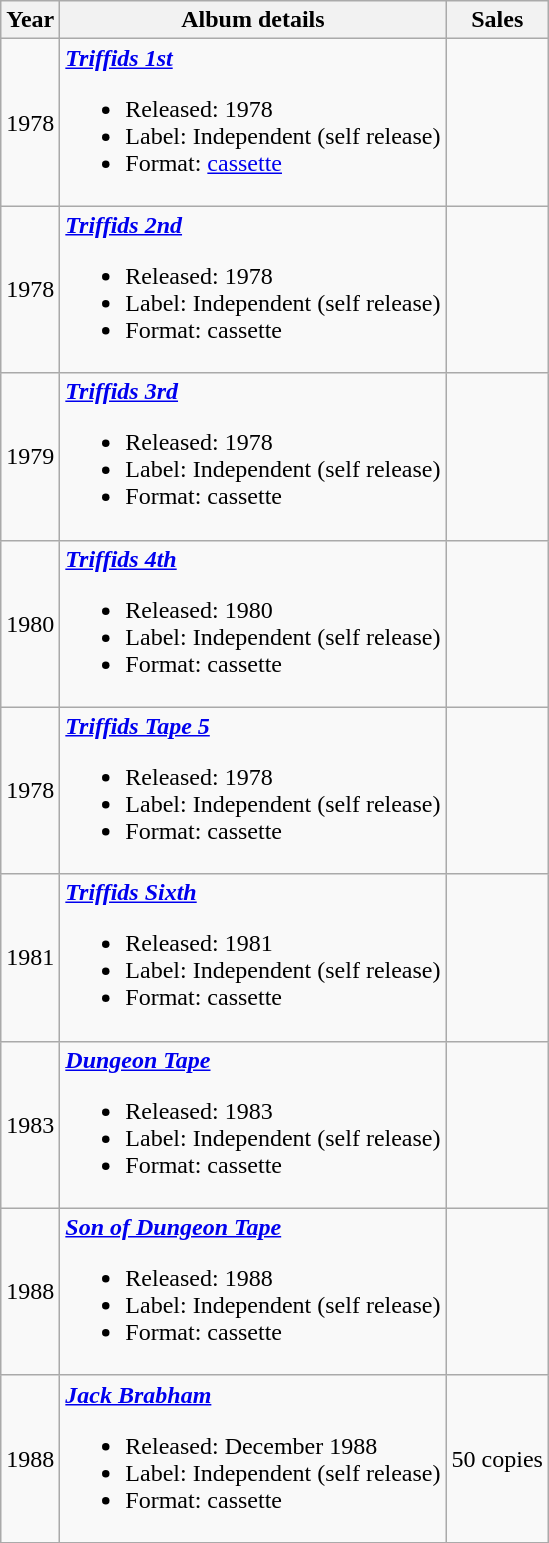<table class="wikitable">
<tr>
<th>Year</th>
<th>Album details</th>
<th>Sales</th>
</tr>
<tr>
<td align="center">1978</td>
<td><strong><em><a href='#'>Triffids 1st</a></em></strong><br><ul><li>Released: 1978</li><li>Label: Independent (self release)</li><li>Format: <a href='#'>cassette</a></li></ul></td>
<td></td>
</tr>
<tr>
<td align="center">1978</td>
<td><strong><em><a href='#'>Triffids 2nd</a></em></strong><br><ul><li>Released: 1978</li><li>Label: Independent (self release)</li><li>Format: cassette</li></ul></td>
<td></td>
</tr>
<tr>
<td align="center">1979</td>
<td><strong><em><a href='#'>Triffids 3rd</a></em></strong><br><ul><li>Released: 1978</li><li>Label: Independent (self release)</li><li>Format: cassette</li></ul></td>
<td></td>
</tr>
<tr>
<td align="center">1980</td>
<td><strong><em><a href='#'>Triffids 4th</a></em></strong><br><ul><li>Released: 1980</li><li>Label: Independent (self release)</li><li>Format: cassette</li></ul></td>
<td></td>
</tr>
<tr>
<td align="center">1978</td>
<td><strong><em><a href='#'>Triffids Tape 5</a></em></strong><br><ul><li>Released: 1978</li><li>Label: Independent (self release)</li><li>Format: cassette</li></ul></td>
<td></td>
</tr>
<tr>
<td align="center">1981</td>
<td><strong><em><a href='#'>Triffids Sixth</a></em></strong><br><ul><li>Released: 1981</li><li>Label: Independent (self release)</li><li>Format: cassette</li></ul></td>
<td></td>
</tr>
<tr>
<td align="center">1983</td>
<td><strong><em><a href='#'>Dungeon Tape</a></em></strong><br><ul><li>Released: 1983</li><li>Label: Independent (self release)</li><li>Format: cassette</li></ul></td>
<td></td>
</tr>
<tr>
<td align="center">1988</td>
<td><strong><em><a href='#'>Son of Dungeon Tape</a></em></strong><br><ul><li>Released: 1988</li><li>Label: Independent (self release)</li><li>Format: cassette</li></ul></td>
<td></td>
</tr>
<tr>
<td align="center">1988</td>
<td><strong><em><a href='#'>Jack Brabham</a></em></strong><br><ul><li>Released: December 1988</li><li>Label: Independent (self release)</li><li>Format: cassette</li></ul></td>
<td>50 copies</td>
</tr>
<tr>
</tr>
</table>
